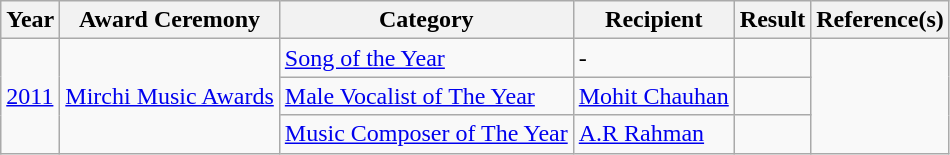<table class="wikitable">
<tr>
<th>Year</th>
<th>Award Ceremony</th>
<th>Category</th>
<th>Recipient</th>
<th>Result</th>
<th>Reference(s)</th>
</tr>
<tr>
<td rowspan="3"><a href='#'>2011</a></td>
<td rowspan="3"><a href='#'>Mirchi Music Awards</a></td>
<td><a href='#'>Song of the Year</a></td>
<td>-</td>
<td></td>
<td rowspan="3"></td>
</tr>
<tr>
<td><a href='#'>Male Vocalist of The Year</a></td>
<td><a href='#'>Mohit Chauhan</a></td>
<td></td>
</tr>
<tr>
<td><a href='#'>Music Composer of The Year</a></td>
<td><a href='#'>A.R Rahman</a></td>
<td></td>
</tr>
</table>
